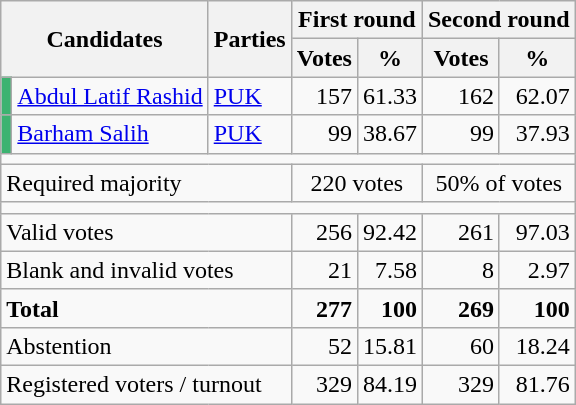<table class="wikitable centre" style=text-align:right>
<tr>
<th rowspan=2 colspan=2 scope=col>Candidates</th>
<th rowspan=2 scope=col>Parties</th>
<th colspan=2 scope=col>First round</th>
<th colspan=2 scope=col>Second round</th>
</tr>
<tr>
<th scope=col>Votes</th>
<th scope=col>%</th>
<th scope=col>Votes</th>
<th scope=col>%</th>
</tr>
<tr>
<td bgcolor=#3CB371></td>
<td align=left><a href='#'>Abdul Latif Rashid</a></td>
<td align=left><a href='#'>PUK</a></td>
<td>157</td>
<td>61.33</td>
<td>162</td>
<td>62.07</td>
</tr>
<tr>
<td bgcolor=#3CB371></td>
<td align=left><a href='#'>Barham Salih</a></td>
<td align=left><a href='#'>PUK</a></td>
<td>99</td>
<td>38.67</td>
<td>99</td>
<td>37.93</td>
</tr>
<tr>
<td colspan=7></td>
</tr>
<tr>
<td align=left colspan=3>Required majority</td>
<td colspan=2 align=center>220 votes</td>
<td colspan=2 align=center>50% of votes</td>
</tr>
<tr>
<td colspan=7></td>
</tr>
<tr>
<td align=left colspan=3>Valid votes</td>
<td>256</td>
<td>92.42</td>
<td>261</td>
<td>97.03</td>
</tr>
<tr>
<td align=left colspan=3>Blank and invalid votes</td>
<td>21</td>
<td>7.58</td>
<td>8</td>
<td>2.97</td>
</tr>
<tr style="font-weight:bold;">
<td align=left colspan=3>Total</td>
<td>277</td>
<td>100</td>
<td>269</td>
<td>100</td>
</tr>
<tr>
<td align=left colspan=3>Abstention</td>
<td>52</td>
<td>15.81</td>
<td>60</td>
<td>18.24</td>
</tr>
<tr>
<td align=left colspan=3>Registered voters / turnout</td>
<td>329</td>
<td>84.19</td>
<td>329</td>
<td>81.76</td>
</tr>
</table>
